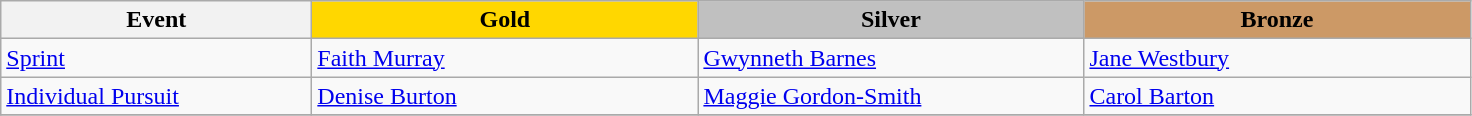<table class="wikitable" style="font-size: 100%">
<tr>
<th width=200>Event</th>
<th width=250 style="background-color: gold;">Gold</th>
<th width=250 style="background-color: silver;">Silver</th>
<th width=250 style="background-color: #cc9966;">Bronze</th>
</tr>
<tr>
<td><a href='#'>Sprint</a></td>
<td><a href='#'>Faith Murray</a></td>
<td><a href='#'>Gwynneth Barnes</a></td>
<td><a href='#'>Jane Westbury</a></td>
</tr>
<tr>
<td><a href='#'>Individual Pursuit</a></td>
<td><a href='#'>Denise Burton</a></td>
<td><a href='#'>Maggie Gordon-Smith</a></td>
<td><a href='#'>Carol Barton</a></td>
</tr>
<tr>
</tr>
</table>
